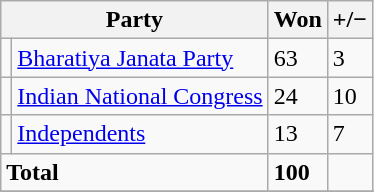<table class="sortable wikitable">
<tr>
<th colspan="2">Party</th>
<th>Won</th>
<th><strong>+/−</strong></th>
</tr>
<tr>
<td></td>
<td><a href='#'>Bharatiya Janata Party</a></td>
<td>63</td>
<td>3</td>
</tr>
<tr>
<td></td>
<td><a href='#'>Indian National Congress</a></td>
<td>24</td>
<td>10</td>
</tr>
<tr>
<td></td>
<td><a href='#'>Independents</a></td>
<td>13</td>
<td>7</td>
</tr>
<tr>
<td colspan="2"><strong>Total</strong></td>
<td><strong>100</strong></td>
<td></td>
</tr>
<tr>
</tr>
</table>
